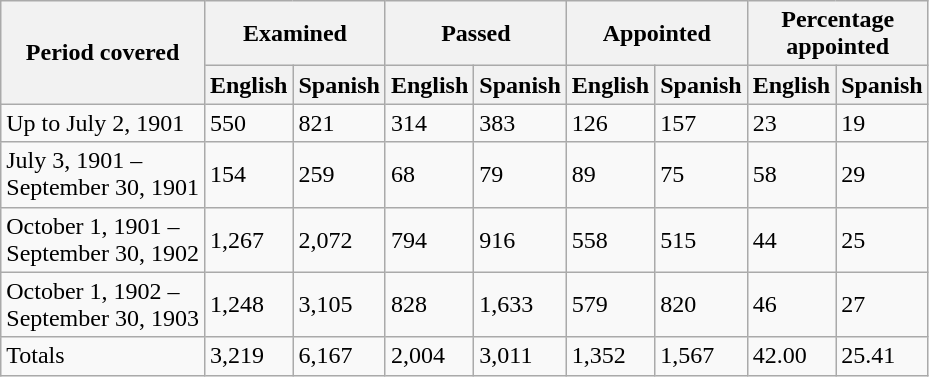<table class=wikitable>
<tr>
<th rowspan=2>Period covered</th>
<th colspan=2>Examined</th>
<th colspan=2>Passed</th>
<th colspan=2>Appointed</th>
<th colspan=2>Percentage<br>appointed</th>
</tr>
<tr>
<th>English</th>
<th>Spanish</th>
<th>English</th>
<th>Spanish</th>
<th>English</th>
<th>Spanish</th>
<th>English</th>
<th>Spanish</th>
</tr>
<tr>
<td>Up to July 2, 1901</td>
<td>550</td>
<td>821</td>
<td>314</td>
<td>383</td>
<td>126</td>
<td>157</td>
<td>23</td>
<td>19</td>
</tr>
<tr>
<td>July 3, 1901 –<br> September 30, 1901</td>
<td>154</td>
<td>259</td>
<td>68</td>
<td>79</td>
<td>89</td>
<td>75</td>
<td>58</td>
<td>29</td>
</tr>
<tr>
<td>October 1, 1901 –<br> September 30, 1902</td>
<td>1,267</td>
<td>2,072</td>
<td>794</td>
<td>916</td>
<td>558</td>
<td>515</td>
<td>44</td>
<td>25</td>
</tr>
<tr>
<td>October 1, 1902 –<br> September 30, 1903</td>
<td>1,248</td>
<td>3,105</td>
<td>828</td>
<td>1,633</td>
<td>579</td>
<td>820</td>
<td>46</td>
<td>27</td>
</tr>
<tr>
<td>Totals</td>
<td>3,219</td>
<td>6,167</td>
<td>2,004</td>
<td>3,011</td>
<td>1,352</td>
<td>1,567</td>
<td>42.00</td>
<td>25.41</td>
</tr>
</table>
